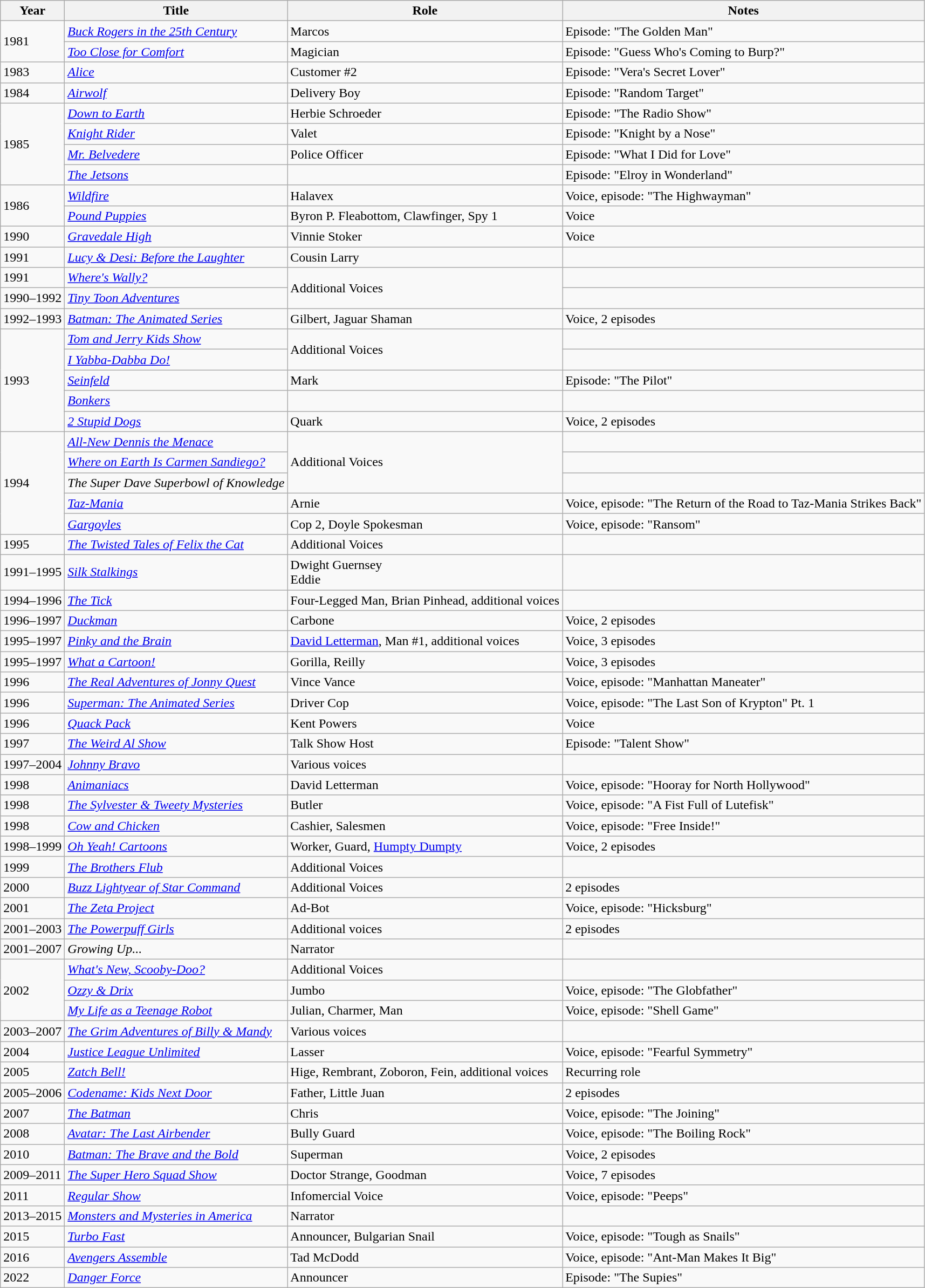<table class="wikitable sortable">
<tr>
<th>Year</th>
<th>Title</th>
<th>Role</th>
<th>Notes</th>
</tr>
<tr>
<td rowspan="2">1981</td>
<td><em><a href='#'>Buck Rogers in the 25th Century</a></em></td>
<td>Marcos</td>
<td>Episode: "The Golden Man"</td>
</tr>
<tr>
<td><em><a href='#'>Too Close for Comfort</a></em></td>
<td>Magician</td>
<td>Episode: "Guess Who's Coming to Burp?"</td>
</tr>
<tr>
<td>1983</td>
<td><em><a href='#'>Alice</a></em></td>
<td>Customer #2</td>
<td>Episode: "Vera's Secret Lover"</td>
</tr>
<tr>
<td>1984</td>
<td><em><a href='#'>Airwolf</a></em></td>
<td>Delivery Boy</td>
<td>Episode: "Random Target"</td>
</tr>
<tr>
<td rowspan="4">1985</td>
<td><em><a href='#'>Down to Earth</a></em></td>
<td>Herbie Schroeder</td>
<td>Episode: "The Radio Show"</td>
</tr>
<tr>
<td><em><a href='#'>Knight Rider</a></em></td>
<td>Valet</td>
<td>Episode: "Knight by a Nose"</td>
</tr>
<tr>
<td><em><a href='#'>Mr. Belvedere</a></em></td>
<td>Police Officer</td>
<td>Episode: "What I Did for Love"</td>
</tr>
<tr>
<td><em><a href='#'>The Jetsons</a></em></td>
<td></td>
<td>Episode: "Elroy in Wonderland"</td>
</tr>
<tr>
<td rowspan="2">1986</td>
<td><em><a href='#'>Wildfire</a></em></td>
<td>Halavex</td>
<td>Voice, episode: "The Highwayman"</td>
</tr>
<tr>
<td><em><a href='#'>Pound Puppies</a></em></td>
<td>Byron P. Fleabottom, Clawfinger, Spy 1</td>
<td>Voice</td>
</tr>
<tr>
<td>1990</td>
<td><em><a href='#'>Gravedale High</a></em></td>
<td>Vinnie Stoker</td>
<td>Voice</td>
</tr>
<tr>
<td>1991</td>
<td><em><a href='#'>Lucy & Desi: Before the Laughter</a></em></td>
<td>Cousin Larry</td>
<td></td>
</tr>
<tr>
<td>1991</td>
<td><em><a href='#'>Where's Wally?</a></em></td>
<td rowspan="2">Additional Voices</td>
<td></td>
</tr>
<tr>
<td>1990–1992</td>
<td><em><a href='#'>Tiny Toon Adventures</a></em></td>
<td></td>
</tr>
<tr>
<td>1992–1993</td>
<td><em><a href='#'>Batman: The Animated Series</a></em></td>
<td>Gilbert, Jaguar Shaman</td>
<td>Voice, 2 episodes</td>
</tr>
<tr>
<td rowspan="5">1993</td>
<td><em><a href='#'>Tom and Jerry Kids Show</a></em></td>
<td rowspan="2">Additional Voices</td>
<td></td>
</tr>
<tr>
<td><em><a href='#'>I Yabba-Dabba Do!</a></em></td>
<td></td>
</tr>
<tr>
<td><em><a href='#'>Seinfeld</a></em></td>
<td>Mark</td>
<td>Episode: "The Pilot"</td>
</tr>
<tr>
<td><em><a href='#'>Bonkers</a></em></td>
<td></td>
<td></td>
</tr>
<tr>
<td><em><a href='#'>2 Stupid Dogs</a></em></td>
<td>Quark</td>
<td>Voice, 2 episodes</td>
</tr>
<tr>
<td rowspan="5">1994</td>
<td><em><a href='#'>All-New Dennis the Menace</a></em></td>
<td rowspan="3">Additional Voices</td>
<td></td>
</tr>
<tr>
<td><em><a href='#'>Where on Earth Is Carmen Sandiego?</a></em></td>
<td></td>
</tr>
<tr>
<td><em>The Super Dave Superbowl of Knowledge</em></td>
<td></td>
</tr>
<tr>
<td><em><a href='#'>Taz-Mania</a></em></td>
<td>Arnie</td>
<td>Voice, episode: "The Return of the Road to Taz-Mania Strikes Back"</td>
</tr>
<tr>
<td><em><a href='#'>Gargoyles</a></em></td>
<td>Cop 2, Doyle Spokesman</td>
<td>Voice, episode: "Ransom"</td>
</tr>
<tr>
<td>1995</td>
<td><em><a href='#'>The Twisted Tales of Felix the Cat</a></em></td>
<td>Additional Voices</td>
<td></td>
</tr>
<tr>
<td>1991–1995</td>
<td><em><a href='#'>Silk Stalkings</a></em></td>
<td>Dwight Guernsey<br>Eddie</td>
<td></td>
</tr>
<tr>
<td>1994–1996</td>
<td><em><a href='#'>The Tick</a></em></td>
<td>Four-Legged Man, Brian Pinhead, additional voices</td>
<td></td>
</tr>
<tr>
<td>1996–1997</td>
<td><em><a href='#'>Duckman</a></em></td>
<td>Carbone</td>
<td>Voice, 2 episodes</td>
</tr>
<tr>
<td>1995–1997</td>
<td><em><a href='#'>Pinky and the Brain</a></em></td>
<td><a href='#'>David Letterman</a>, Man #1, additional voices</td>
<td>Voice, 3 episodes</td>
</tr>
<tr>
<td>1995–1997</td>
<td><em><a href='#'>What a Cartoon!</a></em></td>
<td>Gorilla, Reilly</td>
<td>Voice, 3 episodes</td>
</tr>
<tr>
<td>1996</td>
<td><em><a href='#'>The Real Adventures of Jonny Quest</a></em></td>
<td>Vince Vance</td>
<td>Voice, episode: "Manhattan Maneater"</td>
</tr>
<tr>
<td>1996</td>
<td><em><a href='#'>Superman: The Animated Series</a></em></td>
<td>Driver Cop</td>
<td>Voice, episode: "The Last Son of Krypton" Pt. 1</td>
</tr>
<tr>
<td>1996</td>
<td><em><a href='#'>Quack Pack</a></em></td>
<td>Kent Powers</td>
<td>Voice</td>
</tr>
<tr>
<td>1997</td>
<td><em><a href='#'>The Weird Al Show</a></em></td>
<td>Talk Show Host</td>
<td>Episode: "Talent Show"</td>
</tr>
<tr>
<td>1997–2004</td>
<td><em><a href='#'>Johnny Bravo</a></em></td>
<td>Various voices</td>
<td></td>
</tr>
<tr>
<td>1998</td>
<td><em><a href='#'>Animaniacs</a></em></td>
<td>David Letterman</td>
<td>Voice, episode: "Hooray for North Hollywood"</td>
</tr>
<tr>
<td>1998</td>
<td><em><a href='#'>The Sylvester & Tweety Mysteries</a></em></td>
<td>Butler</td>
<td>Voice, episode: "A Fist Full of Lutefisk"</td>
</tr>
<tr>
<td>1998</td>
<td><em><a href='#'>Cow and Chicken</a></em></td>
<td>Cashier, Salesmen</td>
<td>Voice, episode: "Free Inside!"</td>
</tr>
<tr>
<td>1998–1999</td>
<td><em><a href='#'>Oh Yeah! Cartoons</a></em></td>
<td>Worker, Guard, <a href='#'>Humpty Dumpty</a></td>
<td>Voice, 2 episodes</td>
</tr>
<tr>
<td>1999</td>
<td><em><a href='#'>The Brothers Flub</a></em></td>
<td>Additional Voices</td>
<td></td>
</tr>
<tr>
<td>2000</td>
<td><em><a href='#'>Buzz Lightyear of Star Command</a></em></td>
<td>Additional Voices</td>
<td>2 episodes</td>
</tr>
<tr>
<td>2001</td>
<td><em><a href='#'>The Zeta Project</a></em></td>
<td>Ad-Bot</td>
<td>Voice, episode: "Hicksburg"</td>
</tr>
<tr>
<td>2001–2003</td>
<td><em><a href='#'>The Powerpuff Girls</a></em></td>
<td>Additional voices</td>
<td>2 episodes</td>
</tr>
<tr>
<td>2001–2007</td>
<td><em>Growing Up...</em></td>
<td>Narrator</td>
<td></td>
</tr>
<tr>
<td rowspan="3">2002</td>
<td><em><a href='#'>What's New, Scooby-Doo?</a></em></td>
<td>Additional Voices</td>
<td></td>
</tr>
<tr>
<td><em><a href='#'>Ozzy & Drix</a></em></td>
<td>Jumbo</td>
<td>Voice, episode: "The Globfather"</td>
</tr>
<tr>
<td><em><a href='#'>My Life as a Teenage Robot</a></em></td>
<td>Julian, Charmer, Man</td>
<td>Voice, episode: "Shell Game"</td>
</tr>
<tr>
<td>2003–2007</td>
<td><em><a href='#'>The Grim Adventures of Billy & Mandy</a></em></td>
<td>Various voices</td>
<td></td>
</tr>
<tr>
<td>2004</td>
<td><em><a href='#'>Justice League Unlimited</a></em></td>
<td>Lasser</td>
<td>Voice, episode: "Fearful Symmetry"</td>
</tr>
<tr>
<td>2005</td>
<td><em><a href='#'>Zatch Bell!</a></em></td>
<td>Hige, Rembrant, Zoboron, Fein, additional voices</td>
<td>Recurring role</td>
</tr>
<tr>
<td>2005–2006</td>
<td><em><a href='#'>Codename: Kids Next Door</a></em></td>
<td>Father, Little Juan</td>
<td>2 episodes</td>
</tr>
<tr>
<td>2007</td>
<td><em><a href='#'>The Batman</a></em></td>
<td>Chris</td>
<td>Voice, episode: "The Joining"</td>
</tr>
<tr>
<td>2008</td>
<td><em><a href='#'>Avatar: The Last Airbender</a></em></td>
<td>Bully Guard</td>
<td>Voice, episode: "The Boiling Rock"</td>
</tr>
<tr>
<td>2010</td>
<td><em><a href='#'>Batman: The Brave and the Bold</a></em></td>
<td>Superman</td>
<td>Voice, 2 episodes</td>
</tr>
<tr>
<td>2009–2011</td>
<td><em><a href='#'>The Super Hero Squad Show</a></em></td>
<td>Doctor Strange, Goodman</td>
<td>Voice, 7 episodes</td>
</tr>
<tr>
<td>2011</td>
<td><em><a href='#'>Regular Show</a></em></td>
<td>Infomercial Voice</td>
<td>Voice, episode: "Peeps"</td>
</tr>
<tr>
<td>2013–2015</td>
<td><em><a href='#'>Monsters and Mysteries in America</a></em></td>
<td>Narrator</td>
<td></td>
</tr>
<tr>
<td>2015</td>
<td><em><a href='#'>Turbo Fast</a></em></td>
<td>Announcer, Bulgarian Snail</td>
<td>Voice, episode: "Tough as Snails"</td>
</tr>
<tr>
<td>2016</td>
<td><em><a href='#'>Avengers Assemble</a></em></td>
<td>Tad McDodd</td>
<td>Voice, episode: "Ant-Man Makes It Big"</td>
</tr>
<tr>
<td>2022</td>
<td><em><a href='#'>Danger Force</a></em></td>
<td>Announcer</td>
<td>Episode: "The Supies"</td>
</tr>
</table>
